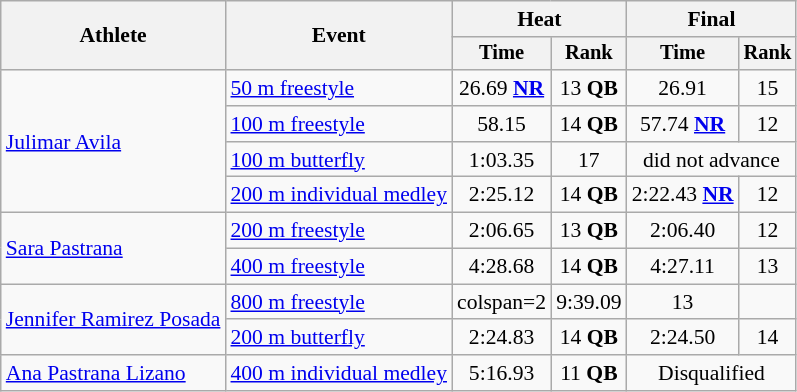<table class=wikitable style="font-size:90%">
<tr>
<th rowspan="2">Athlete</th>
<th rowspan="2">Event</th>
<th colspan="2">Heat</th>
<th colspan="2">Final</th>
</tr>
<tr style="font-size:95%">
<th>Time</th>
<th>Rank</th>
<th>Time</th>
<th>Rank</th>
</tr>
<tr align=center>
<td align=left rowspan=4><a href='#'>Julimar Avila</a></td>
<td align=left><a href='#'>50 m freestyle</a></td>
<td>26.69 <strong><a href='#'>NR</a></strong></td>
<td>13 <strong>QB</strong></td>
<td>26.91</td>
<td>15</td>
</tr>
<tr align=center>
<td align=left><a href='#'>100 m freestyle</a></td>
<td>58.15</td>
<td>14 <strong>QB</strong></td>
<td>57.74 <strong><a href='#'>NR</a></strong></td>
<td>12</td>
</tr>
<tr align=center>
<td align=left><a href='#'>100 m butterfly</a></td>
<td>1:03.35</td>
<td>17</td>
<td colspan="2">did not advance</td>
</tr>
<tr align=center>
<td align=left><a href='#'>200 m individual medley</a></td>
<td>2:25.12</td>
<td>14 <strong>QB</strong></td>
<td>2:22.43 <strong><a href='#'>NR</a></strong></td>
<td>12</td>
</tr>
<tr align=center>
<td align=left rowspan=2><a href='#'>Sara Pastrana</a></td>
<td align=left><a href='#'>200 m freestyle</a></td>
<td>2:06.65</td>
<td>13 <strong>QB</strong></td>
<td>2:06.40</td>
<td>12</td>
</tr>
<tr align=center>
<td align=left><a href='#'>400 m freestyle</a></td>
<td>4:28.68</td>
<td>14 <strong>QB</strong></td>
<td>4:27.11</td>
<td>13</td>
</tr>
<tr align=center>
<td align=left rowspan=2><a href='#'>Jennifer Ramirez Posada</a></td>
<td align=left><a href='#'>800 m freestyle</a></td>
<td>colspan=2 </td>
<td>9:39.09</td>
<td>13</td>
</tr>
<tr align=center>
<td align=left><a href='#'>200 m butterfly</a></td>
<td>2:24.83</td>
<td>14 <strong>QB</strong></td>
<td>2:24.50</td>
<td>14</td>
</tr>
<tr align=center>
<td align=left><a href='#'>Ana Pastrana Lizano</a></td>
<td align=left><a href='#'>400 m individual medley</a></td>
<td>5:16.93</td>
<td>11 <strong>QB</strong></td>
<td colspan=2>Disqualified</td>
</tr>
</table>
